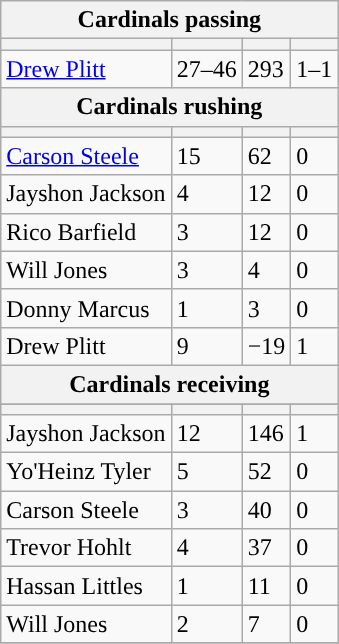<table class="wikitable plainrowheaders">
<tr>
<th colspan="6">Cardinals passing</th>
</tr>
<tr>
<th scope="col"></th>
<th scope="col"></th>
<th scope="col"></th>
<th scope="col"></th>
</tr>
<tr>
<td><a href='#'>Drew Plitt</a></td>
<td>27–46</td>
<td>293</td>
<td>1–1</td>
</tr>
<tr>
<th colspan="6">Cardinals rushing</th>
</tr>
<tr>
<th scope="col"></th>
<th scope="col"></th>
<th scope="col"></th>
<th scope="col"></th>
</tr>
<tr>
<td><a href='#'>Carson Steele</a></td>
<td>15</td>
<td>62</td>
<td>0</td>
</tr>
<tr>
<td>Jayshon Jackson</td>
<td>4</td>
<td>12</td>
<td>0</td>
</tr>
<tr>
<td>Rico Barfield</td>
<td>3</td>
<td>12</td>
<td>0</td>
</tr>
<tr>
<td>Will Jones</td>
<td>3</td>
<td>4</td>
<td>0</td>
</tr>
<tr>
<td>Donny Marcus</td>
<td>1</td>
<td>3</td>
<td>0</td>
</tr>
<tr>
<td>Drew Plitt</td>
<td>9</td>
<td>−19</td>
<td>1</td>
</tr>
<tr>
<th colspan="6">Cardinals receiving</th>
</tr>
<tr>
</tr>
<tr>
<th scope="col"></th>
<th scope="col"></th>
<th scope="col"></th>
<th scope="col"></th>
</tr>
<tr>
<td>Jayshon Jackson</td>
<td>12</td>
<td>146</td>
<td>1</td>
</tr>
<tr>
<td>Yo'Heinz Tyler</td>
<td>5</td>
<td>52</td>
<td>0</td>
</tr>
<tr>
<td>Carson Steele</td>
<td>3</td>
<td>40</td>
<td>0</td>
</tr>
<tr>
<td>Trevor Hohlt</td>
<td>4</td>
<td>37</td>
<td>0</td>
</tr>
<tr>
<td>Hassan Littles</td>
<td>1</td>
<td>11</td>
<td>0</td>
</tr>
<tr>
<td>Will Jones</td>
<td>2</td>
<td>7</td>
<td>0</td>
</tr>
<tr>
</tr>
</table>
